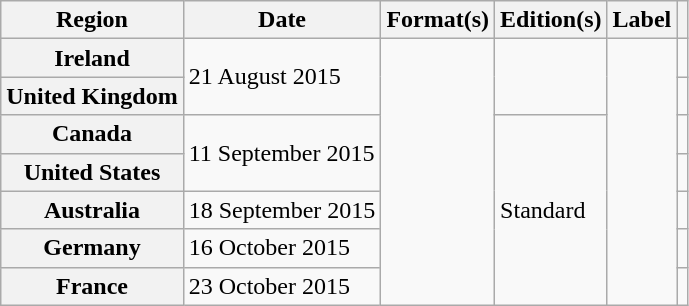<table class="wikitable plainrowheaders">
<tr>
<th scope="col">Region</th>
<th scope="col">Date</th>
<th scope="col">Format(s)</th>
<th scope="col">Edition(s)</th>
<th scope="col">Label</th>
<th scope="col"></th>
</tr>
<tr>
<th scope="row">Ireland</th>
<td rowspan="2">21 August 2015</td>
<td rowspan="7"></td>
<td rowspan="2"></td>
<td rowspan="7"></td>
<td></td>
</tr>
<tr>
<th scope="row">United Kingdom</th>
<td></td>
</tr>
<tr>
<th scope="row">Canada</th>
<td rowspan="2">11 September 2015</td>
<td rowspan="5">Standard</td>
<td></td>
</tr>
<tr>
<th scope="row">United States</th>
<td></td>
</tr>
<tr>
<th scope="row">Australia</th>
<td>18 September 2015</td>
<td></td>
</tr>
<tr>
<th scope="row">Germany</th>
<td>16 October 2015</td>
<td></td>
</tr>
<tr>
<th scope="row">France</th>
<td>23 October 2015</td>
<td></td>
</tr>
</table>
